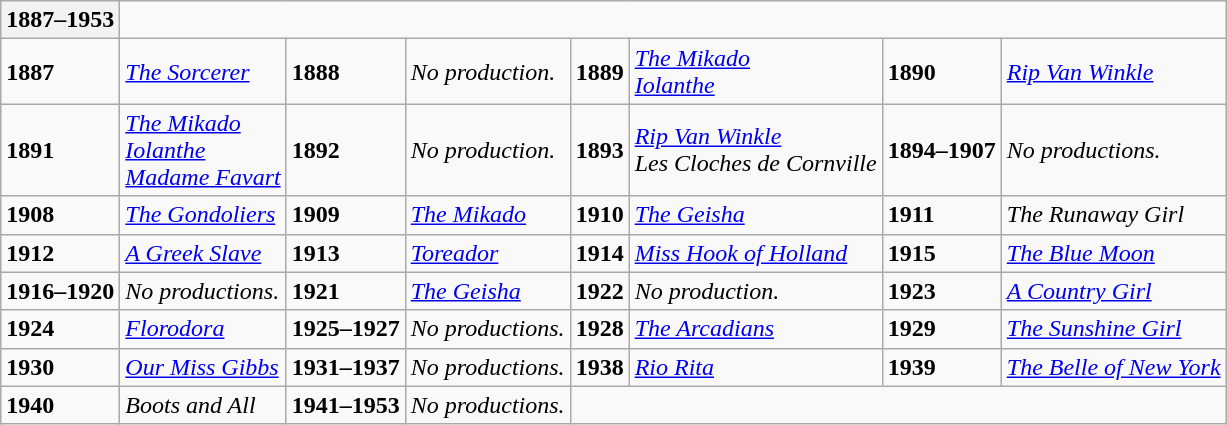<table class="wikitable mw-collapsible mw-collapsed">
<tr>
<th>1887–1953</th>
</tr>
<tr>
<td><strong>1887</strong></td>
<td><em><a href='#'>The Sorcerer</a></em></td>
<td><strong>1888</strong></td>
<td><em>No production.</em></td>
<td><strong>1889</strong></td>
<td><em><a href='#'>The Mikado</a></em><br> <em><a href='#'>Iolanthe</a></em></td>
<td><strong>1890</strong></td>
<td><em><a href='#'>Rip Van Winkle</a></em></td>
</tr>
<tr>
<td><strong>1891</strong></td>
<td><em><a href='#'>The Mikado</a></em><br> <em><a href='#'>Iolanthe</a></em><br> <em><a href='#'>Madame Favart</a></em></td>
<td><strong>1892</strong></td>
<td><em>No production.</em></td>
<td><strong>1893</strong></td>
<td><em><a href='#'>Rip Van Winkle</a></em><br> <em>Les Cloches de Cornville</em></td>
<td><strong>1894–1907</strong></td>
<td><em>No productions.</em></td>
</tr>
<tr>
<td><strong>1908</strong></td>
<td><em><a href='#'>The Gondoliers</a></em></td>
<td><strong>1909</strong></td>
<td><em><a href='#'>The Mikado</a></em></td>
<td><strong>1910</strong></td>
<td><em><a href='#'>The Geisha</a></em></td>
<td><strong>1911</strong></td>
<td><em>The Runaway Girl</em></td>
</tr>
<tr>
<td><strong>1912</strong></td>
<td><em><a href='#'>A Greek Slave</a></em></td>
<td><strong>1913</strong></td>
<td><em><a href='#'>Toreador</a></em></td>
<td><strong>1914</strong></td>
<td><em><a href='#'>Miss Hook of Holland</a></em></td>
<td><strong>1915</strong></td>
<td><em><a href='#'>The Blue Moon</a></em></td>
</tr>
<tr>
<td><strong>1916–1920</strong></td>
<td><em>No productions.</em></td>
<td><strong>1921</strong></td>
<td><em><a href='#'>The Geisha</a></em></td>
<td><strong>1922</strong></td>
<td><em>No production.</em></td>
<td><strong>1923</strong></td>
<td><em><a href='#'>A Country Girl</a></em></td>
</tr>
<tr>
<td><strong>1924</strong></td>
<td><em><a href='#'>Florodora</a></em></td>
<td><strong>1925–1927</strong></td>
<td><em>No productions.</em></td>
<td><strong>1928</strong></td>
<td><em><a href='#'>The Arcadians</a></em></td>
<td><strong>1929</strong></td>
<td><em><a href='#'>The Sunshine Girl</a></em></td>
</tr>
<tr>
<td><strong>1930</strong></td>
<td><em><a href='#'>Our Miss Gibbs</a></em></td>
<td><strong>1931–1937</strong></td>
<td><em>No productions.</em></td>
<td><strong>1938</strong></td>
<td><em><a href='#'>Rio Rita</a></em></td>
<td><strong>1939</strong></td>
<td><em><a href='#'>The Belle of New York</a></em></td>
</tr>
<tr>
<td><strong>1940</strong></td>
<td><em>Boots and All</em></td>
<td><strong>1941–1953</strong></td>
<td><em>No productions.</em></td>
</tr>
</table>
